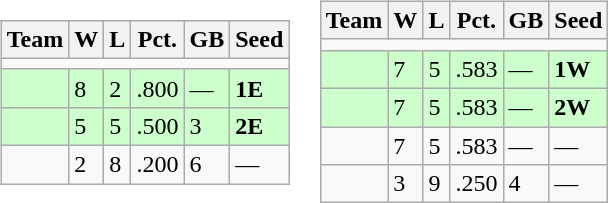<table>
<tr>
<td><br><table class=wikitable>
<tr>
<th>Team</th>
<th>W</th>
<th>L</th>
<th>Pct.</th>
<th>GB</th>
<th>Seed</th>
</tr>
<tr>
<td colspan=6></td>
</tr>
<tr bgcolor=#ccffcc>
<td></td>
<td>8</td>
<td>2</td>
<td>.800</td>
<td>—</td>
<td><strong>1E</strong></td>
</tr>
<tr bgcolor=#ccffcc>
<td></td>
<td>5</td>
<td>5</td>
<td>.500</td>
<td>3</td>
<td><strong>2E</strong></td>
</tr>
<tr>
<td></td>
<td>2</td>
<td>8</td>
<td>.200</td>
<td>6</td>
<td>—</td>
</tr>
</table>
</td>
<td><br><table class="wikitable">
<tr>
<th>Team</th>
<th>W</th>
<th>L</th>
<th>Pct.</th>
<th>GB</th>
<th>Seed</th>
</tr>
<tr>
<td colspan=6></td>
</tr>
<tr bgcolor=#ccffcc>
<td></td>
<td>7</td>
<td>5</td>
<td>.583</td>
<td>—</td>
<td><strong>1W</strong></td>
</tr>
<tr bgcolor=#ccffcc>
<td></td>
<td>7</td>
<td>5</td>
<td>.583</td>
<td>—</td>
<td><strong>2W</strong></td>
</tr>
<tr>
<td></td>
<td>7</td>
<td>5</td>
<td>.583</td>
<td>—</td>
<td>—</td>
</tr>
<tr>
<td></td>
<td>3</td>
<td>9</td>
<td>.250</td>
<td>4</td>
<td>—</td>
</tr>
</table>
</td>
</tr>
</table>
